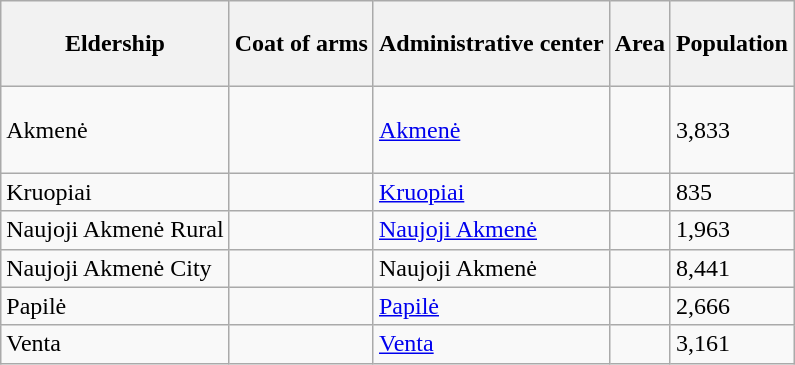<table class="sortable wikitable" style="text-align: left; margin: 0 0 0 0;">
<tr>
<th scope="col" height="50px">Eldership</th>
<th>Coat of arms</th>
<th>Administrative center</th>
<th scope="col">Area</th>
<th scope="col"><strong>Population</strong></th>
</tr>
<tr>
<td scope="row" height="50px">Akmenė</td>
<td></td>
<td><a href='#'>Akmenė</a></td>
<td></td>
<td>3,833</td>
</tr>
<tr>
<td>Kruopiai</td>
<td></td>
<td><a href='#'>Kruopiai</a></td>
<td></td>
<td>835</td>
</tr>
<tr>
<td>Naujoji Akmenė Rural</td>
<td></td>
<td><a href='#'>Naujoji Akmenė</a></td>
<td></td>
<td>1,963</td>
</tr>
<tr>
<td>Naujoji Akmenė City</td>
<td></td>
<td>Naujoji Akmenė</td>
<td></td>
<td>8,441</td>
</tr>
<tr>
<td>Papilė</td>
<td></td>
<td><a href='#'>Papilė</a></td>
<td></td>
<td>2,666</td>
</tr>
<tr>
<td>Venta</td>
<td></td>
<td><a href='#'>Venta</a></td>
<td></td>
<td>3,161</td>
</tr>
</table>
